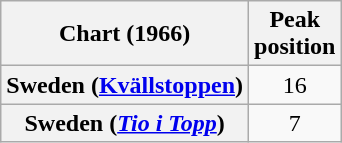<table class="wikitable sortable plainrowheaders" style="text-align:center">
<tr>
<th>Chart (1966)</th>
<th>Peak<br>position</th>
</tr>
<tr>
<th scope="row">Sweden (<a href='#'>Kvällstoppen</a>)</th>
<td style="text-align:center;">16</td>
</tr>
<tr>
<th scope="row">Sweden (<em><a href='#'>Tio i Topp</a></em>)</th>
<td style="text-align:center;">7</td>
</tr>
</table>
